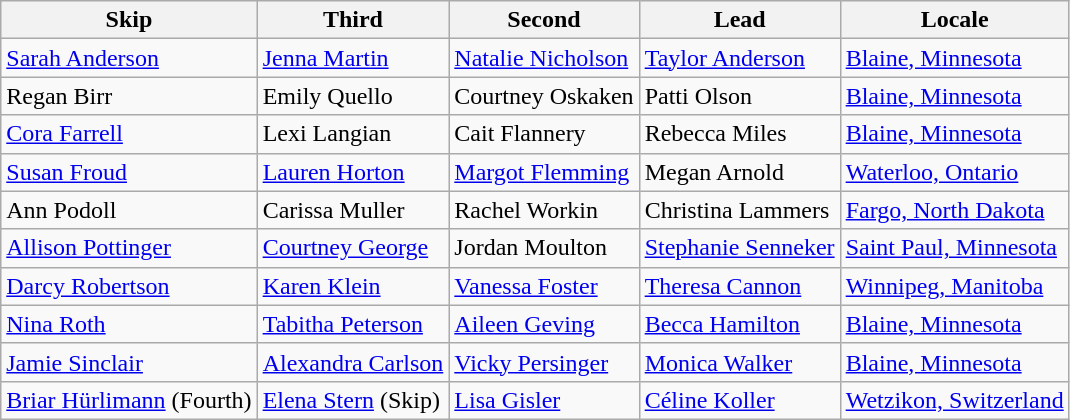<table class=wikitable>
<tr>
<th>Skip</th>
<th>Third</th>
<th>Second</th>
<th>Lead</th>
<th>Locale</th>
</tr>
<tr>
<td><a href='#'>Sarah Anderson</a></td>
<td><a href='#'>Jenna Martin</a></td>
<td><a href='#'>Natalie Nicholson</a></td>
<td><a href='#'>Taylor Anderson</a></td>
<td> <a href='#'>Blaine, Minnesota</a></td>
</tr>
<tr>
<td>Regan Birr</td>
<td>Emily Quello</td>
<td>Courtney Oskaken</td>
<td>Patti Olson</td>
<td> <a href='#'>Blaine, Minnesota</a></td>
</tr>
<tr>
<td><a href='#'>Cora Farrell</a></td>
<td>Lexi Langian</td>
<td>Cait Flannery</td>
<td>Rebecca Miles</td>
<td> <a href='#'>Blaine, Minnesota</a></td>
</tr>
<tr>
<td><a href='#'>Susan Froud</a></td>
<td><a href='#'>Lauren Horton</a></td>
<td><a href='#'>Margot Flemming</a></td>
<td>Megan Arnold</td>
<td> <a href='#'>Waterloo, Ontario</a></td>
</tr>
<tr>
<td>Ann Podoll</td>
<td>Carissa Muller</td>
<td>Rachel Workin</td>
<td>Christina Lammers</td>
<td> <a href='#'>Fargo, North Dakota</a></td>
</tr>
<tr>
<td><a href='#'>Allison Pottinger</a></td>
<td><a href='#'>Courtney George</a></td>
<td>Jordan Moulton</td>
<td><a href='#'>Stephanie Senneker</a></td>
<td> <a href='#'>Saint Paul, Minnesota</a></td>
</tr>
<tr>
<td><a href='#'>Darcy Robertson</a></td>
<td><a href='#'>Karen Klein</a></td>
<td><a href='#'>Vanessa Foster</a></td>
<td><a href='#'>Theresa Cannon</a></td>
<td> <a href='#'>Winnipeg, Manitoba</a></td>
</tr>
<tr>
<td><a href='#'>Nina Roth</a></td>
<td><a href='#'>Tabitha Peterson</a></td>
<td><a href='#'>Aileen Geving</a></td>
<td><a href='#'>Becca Hamilton</a></td>
<td> <a href='#'>Blaine, Minnesota</a></td>
</tr>
<tr>
<td><a href='#'>Jamie Sinclair</a></td>
<td><a href='#'>Alexandra Carlson</a></td>
<td><a href='#'>Vicky Persinger</a></td>
<td><a href='#'>Monica Walker</a></td>
<td> <a href='#'>Blaine, Minnesota</a></td>
</tr>
<tr>
<td><a href='#'>Briar Hürlimann</a> (Fourth)</td>
<td><a href='#'>Elena Stern</a> (Skip)</td>
<td><a href='#'>Lisa Gisler</a></td>
<td><a href='#'>Céline Koller</a></td>
<td> <a href='#'>Wetzikon, Switzerland</a></td>
</tr>
</table>
